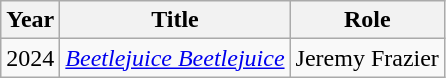<table class="wikitable">
<tr>
<th>Year</th>
<th>Title</th>
<th>Role</th>
</tr>
<tr>
<td>2024</td>
<td><em><a href='#'>Beetlejuice Beetlejuice</a></em></td>
<td>Jeremy Frazier</td>
</tr>
</table>
